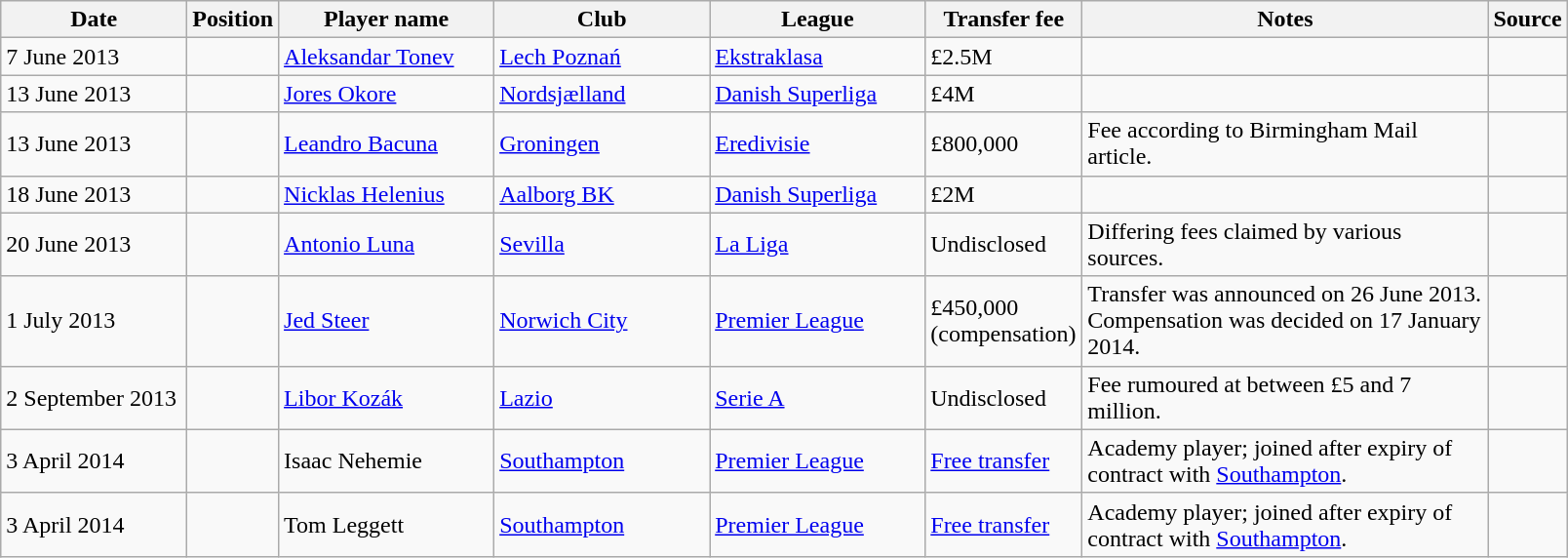<table class="wikitable">
<tr>
<th width=120>Date</th>
<th width=30>Position</th>
<th width=140>Player name</th>
<th width=140>Club</th>
<th width=140>League</th>
<th width=100>Transfer fee</th>
<th width=270>Notes</th>
<th width=10>Source</th>
</tr>
<tr>
<td>7 June 2013</td>
<td></td>
<td> <a href='#'>Aleksandar Tonev</a></td>
<td> <a href='#'>Lech Poznań</a></td>
<td> <a href='#'>Ekstraklasa</a></td>
<td>£2.5M</td>
<td></td>
<td></td>
</tr>
<tr>
<td>13 June 2013</td>
<td></td>
<td> <a href='#'>Jores Okore</a></td>
<td> <a href='#'>Nordsjælland</a></td>
<td> <a href='#'>Danish Superliga</a></td>
<td>£4M</td>
<td></td>
<td></td>
</tr>
<tr>
<td>13 June 2013</td>
<td></td>
<td> <a href='#'>Leandro Bacuna</a></td>
<td> <a href='#'>Groningen</a></td>
<td> <a href='#'>Eredivisie</a></td>
<td>£800,000</td>
<td>Fee according to Birmingham Mail article.</td>
<td></td>
</tr>
<tr>
<td>18 June 2013</td>
<td></td>
<td> <a href='#'>Nicklas Helenius</a></td>
<td> <a href='#'>Aalborg BK</a></td>
<td> <a href='#'>Danish Superliga</a></td>
<td>£2M</td>
<td></td>
<td></td>
</tr>
<tr>
<td>20 June 2013</td>
<td></td>
<td> <a href='#'>Antonio Luna</a></td>
<td> <a href='#'>Sevilla</a></td>
<td> <a href='#'>La Liga</a></td>
<td>Undisclosed</td>
<td>Differing fees claimed by various sources.</td>
<td></td>
</tr>
<tr>
<td>1 July 2013</td>
<td></td>
<td> <a href='#'>Jed Steer</a></td>
<td> <a href='#'>Norwich City</a></td>
<td> <a href='#'>Premier League</a></td>
<td>£450,000 (compensation)</td>
<td>Transfer was announced on 26 June 2013.<br> Compensation was decided on 17 January 2014.</td>
<td></td>
</tr>
<tr>
<td>2 September 2013</td>
<td></td>
<td> <a href='#'>Libor Kozák</a></td>
<td> <a href='#'>Lazio</a></td>
<td> <a href='#'>Serie A</a></td>
<td>Undisclosed</td>
<td>Fee rumoured at between £5 and 7 million.</td>
<td></td>
</tr>
<tr>
<td>3 April 2014</td>
<td></td>
<td> Isaac Nehemie</td>
<td> <a href='#'>Southampton</a></td>
<td> <a href='#'>Premier League</a></td>
<td><a href='#'>Free transfer</a></td>
<td>Academy player; joined after expiry of contract with <a href='#'>Southampton</a>.</td>
<td></td>
</tr>
<tr>
<td>3 April 2014</td>
<td></td>
<td> Tom Leggett</td>
<td> <a href='#'>Southampton</a></td>
<td> <a href='#'>Premier League</a></td>
<td><a href='#'>Free transfer</a></td>
<td>Academy player; joined after expiry of contract with <a href='#'>Southampton</a>.</td>
<td></td>
</tr>
</table>
